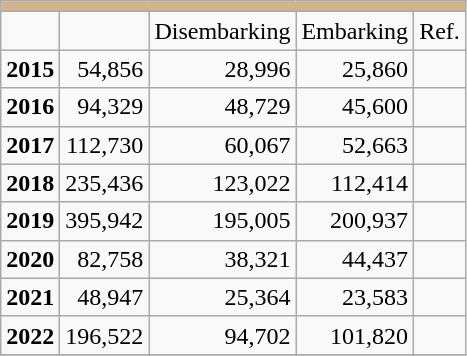<table class="wikitable" padding="2px" style="text-align:right; ">
<tr>
<td colspan="11" bgcolor="tan"></td>
</tr>
<tr>
<td></td>
<td></td>
<td>Disembarking</td>
<td>Embarking</td>
<td>Ref.</td>
</tr>
<tr>
<td><strong>2015</strong></td>
<td>54,856</td>
<td>28,996</td>
<td>25,860</td>
<td></td>
</tr>
<tr>
<td><strong>2016</strong></td>
<td>94,329</td>
<td>48,729</td>
<td>45,600</td>
<td></td>
</tr>
<tr>
<td><strong>2017</strong></td>
<td>112,730</td>
<td>60,067</td>
<td>52,663</td>
<td></td>
</tr>
<tr>
<td><strong>2018</strong></td>
<td>235,436</td>
<td>123,022</td>
<td>112,414</td>
<td></td>
</tr>
<tr>
<td><strong>2019</strong></td>
<td>395,942</td>
<td>195,005</td>
<td>200,937</td>
<td></td>
</tr>
<tr>
<td><strong>2020</strong></td>
<td>82,758</td>
<td>38,321</td>
<td>44,437</td>
<td></td>
</tr>
<tr>
<td><strong>2021</strong></td>
<td>48,947</td>
<td>25,364</td>
<td>23,583</td>
<td></td>
</tr>
<tr>
<td><strong>2022</strong></td>
<td>196,522</td>
<td>94,702</td>
<td>101,820</td>
<td></td>
</tr>
<tr>
</tr>
</table>
